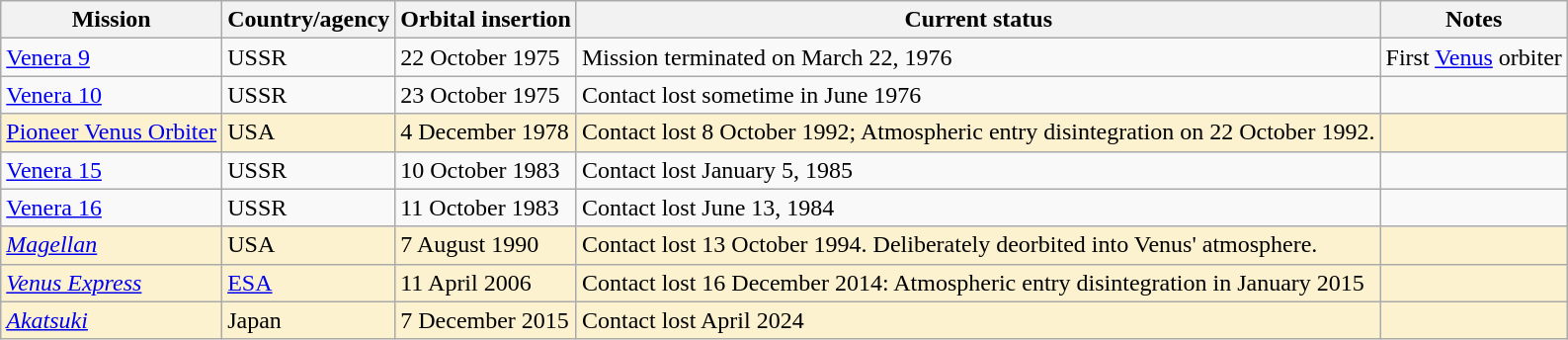<table class='wikitable'>
<tr>
<th>Mission</th>
<th>Country/agency</th>
<th>Orbital insertion</th>
<th>Current status</th>
<th>Notes</th>
</tr>
<tr>
<td><a href='#'>Venera 9</a></td>
<td> USSR</td>
<td>22 October 1975</td>
<td>Mission terminated on March 22, 1976</td>
<td>First <a href='#'>Venus</a> orbiter</td>
</tr>
<tr>
<td><a href='#'>Venera 10</a></td>
<td> USSR</td>
<td>23 October 1975</td>
<td>Contact lost sometime in June 1976</td>
<td></td>
</tr>
<tr style="background:#FCF2CF">
<td><a href='#'>Pioneer Venus Orbiter</a></td>
<td> USA</td>
<td>4 December 1978</td>
<td>Contact lost 8 October 1992; Atmospheric entry disintegration on 22 October 1992.</td>
<td></td>
</tr>
<tr>
<td><a href='#'>Venera 15</a></td>
<td> USSR</td>
<td>10 October 1983</td>
<td>Contact lost January 5, 1985</td>
<td></td>
</tr>
<tr>
<td><a href='#'>Venera 16</a></td>
<td> USSR</td>
<td>11 October 1983</td>
<td>Contact lost June 13, 1984</td>
<td></td>
</tr>
<tr style="background:#FCF2CF">
<td><em><a href='#'>Magellan</a></em></td>
<td> USA</td>
<td>7 August 1990</td>
<td>Contact lost 13 October 1994. Deliberately deorbited into Venus' atmosphere.</td>
<td></td>
</tr>
<tr style="background:#FCF2CF">
<td><em><a href='#'>Venus Express</a></em></td>
<td> <a href='#'>ESA</a></td>
<td>11 April 2006</td>
<td>Contact lost 16 December 2014: Atmospheric entry disintegration in January 2015</td>
<td></td>
</tr>
<tr style="background:#FCF2CF">
<td><em><a href='#'>Akatsuki</a></em></td>
<td> Japan</td>
<td>7 December 2015</td>
<td>Contact lost April 2024</td>
<td></td>
</tr>
</table>
